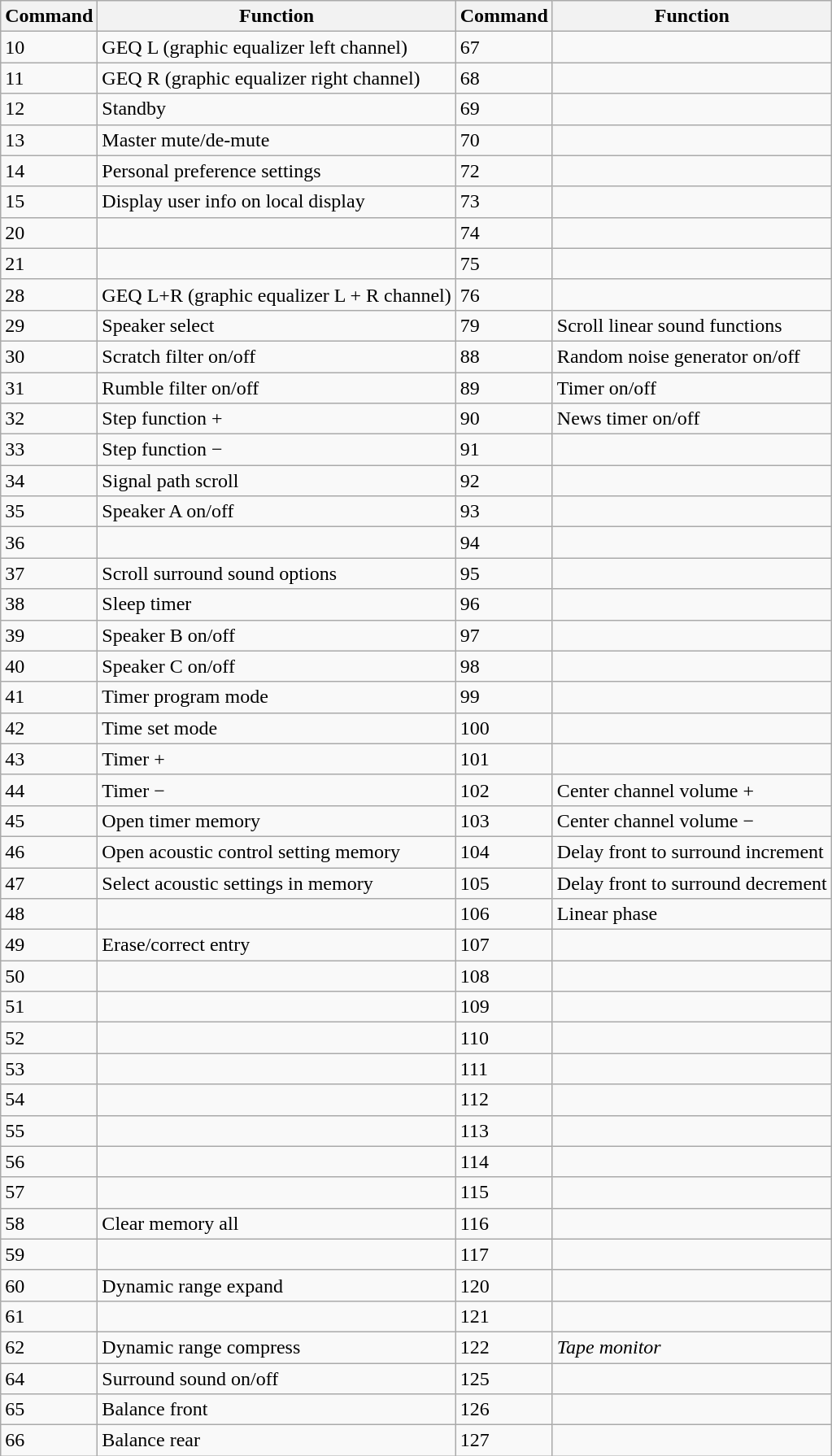<table class="wikitable" border="1">
<tr>
<th>Command</th>
<th>Function</th>
<th>Command</th>
<th>Function</th>
</tr>
<tr>
<td>10</td>
<td>GEQ L (graphic equalizer left channel)</td>
<td>67</td>
<td></td>
</tr>
<tr>
<td>11</td>
<td>GEQ R (graphic equalizer right channel)</td>
<td>68</td>
<td></td>
</tr>
<tr>
<td>12</td>
<td>Standby</td>
<td>69</td>
<td></td>
</tr>
<tr>
<td>13</td>
<td>Master mute/de-mute</td>
<td>70</td>
<td></td>
</tr>
<tr>
<td>14</td>
<td>Personal preference settings</td>
<td>72</td>
<td></td>
</tr>
<tr>
<td>15</td>
<td>Display user info on local display</td>
<td>73</td>
<td></td>
</tr>
<tr>
<td>20</td>
<td></td>
<td>74</td>
<td></td>
</tr>
<tr>
<td>21</td>
<td></td>
<td>75</td>
<td></td>
</tr>
<tr>
<td>28</td>
<td>GEQ L+R (graphic equalizer L + R channel)</td>
<td>76</td>
<td></td>
</tr>
<tr>
<td>29</td>
<td>Speaker select</td>
<td>79</td>
<td>Scroll linear sound functions</td>
</tr>
<tr>
<td>30</td>
<td>Scratch filter on/off</td>
<td>88</td>
<td>Random noise generator on/off</td>
</tr>
<tr>
<td>31</td>
<td>Rumble filter on/off</td>
<td>89</td>
<td>Timer on/off</td>
</tr>
<tr>
<td>32</td>
<td>Step function +</td>
<td>90</td>
<td>News timer on/off</td>
</tr>
<tr>
<td>33</td>
<td>Step function −</td>
<td>91</td>
<td></td>
</tr>
<tr>
<td>34</td>
<td>Signal path scroll</td>
<td>92</td>
<td></td>
</tr>
<tr>
<td>35</td>
<td>Speaker A on/off</td>
<td>93</td>
<td></td>
</tr>
<tr>
<td>36</td>
<td></td>
<td>94</td>
<td></td>
</tr>
<tr>
<td>37</td>
<td>Scroll surround sound options</td>
<td>95</td>
<td></td>
</tr>
<tr>
<td>38</td>
<td>Sleep timer</td>
<td>96</td>
<td></td>
</tr>
<tr>
<td>39</td>
<td>Speaker B on/off</td>
<td>97</td>
<td></td>
</tr>
<tr>
<td>40</td>
<td>Speaker C on/off</td>
<td>98</td>
<td></td>
</tr>
<tr>
<td>41</td>
<td>Timer program mode</td>
<td>99</td>
<td></td>
</tr>
<tr>
<td>42</td>
<td>Time set mode</td>
<td>100</td>
<td></td>
</tr>
<tr>
<td>43</td>
<td>Timer +</td>
<td>101</td>
<td></td>
</tr>
<tr>
<td>44</td>
<td>Timer −</td>
<td>102</td>
<td>Center channel volume +</td>
</tr>
<tr>
<td>45</td>
<td>Open timer memory</td>
<td>103</td>
<td>Center channel volume −</td>
</tr>
<tr>
<td>46</td>
<td>Open acoustic control setting memory</td>
<td>104</td>
<td>Delay front to surround increment</td>
</tr>
<tr>
<td>47</td>
<td>Select acoustic settings in memory</td>
<td>105</td>
<td>Delay front to surround decrement</td>
</tr>
<tr>
<td>48</td>
<td></td>
<td>106</td>
<td>Linear phase</td>
</tr>
<tr>
<td>49</td>
<td>Erase/correct entry</td>
<td>107</td>
<td></td>
</tr>
<tr>
<td>50</td>
<td></td>
<td>108</td>
<td></td>
</tr>
<tr>
<td>51</td>
<td></td>
<td>109</td>
<td></td>
</tr>
<tr>
<td>52</td>
<td></td>
<td>110</td>
<td></td>
</tr>
<tr>
<td>53</td>
<td></td>
<td>111</td>
<td></td>
</tr>
<tr>
<td>54</td>
<td></td>
<td>112</td>
<td></td>
</tr>
<tr>
<td>55</td>
<td></td>
<td>113</td>
<td></td>
</tr>
<tr>
<td>56</td>
<td></td>
<td>114</td>
<td></td>
</tr>
<tr>
<td>57</td>
<td></td>
<td>115</td>
<td></td>
</tr>
<tr>
<td>58</td>
<td>Clear memory all</td>
<td>116</td>
<td></td>
</tr>
<tr>
<td>59</td>
<td></td>
<td>117</td>
<td></td>
</tr>
<tr>
<td>60</td>
<td>Dynamic range expand</td>
<td>120</td>
<td></td>
</tr>
<tr>
<td>61</td>
<td></td>
<td>121</td>
<td></td>
</tr>
<tr>
<td>62</td>
<td>Dynamic range compress</td>
<td>122</td>
<td><em>Tape monitor</em></td>
</tr>
<tr>
<td>64</td>
<td>Surround sound on/off</td>
<td>125</td>
<td></td>
</tr>
<tr>
<td>65</td>
<td>Balance front</td>
<td>126</td>
<td></td>
</tr>
<tr>
<td>66</td>
<td>Balance rear</td>
<td>127</td>
<td></td>
</tr>
</table>
